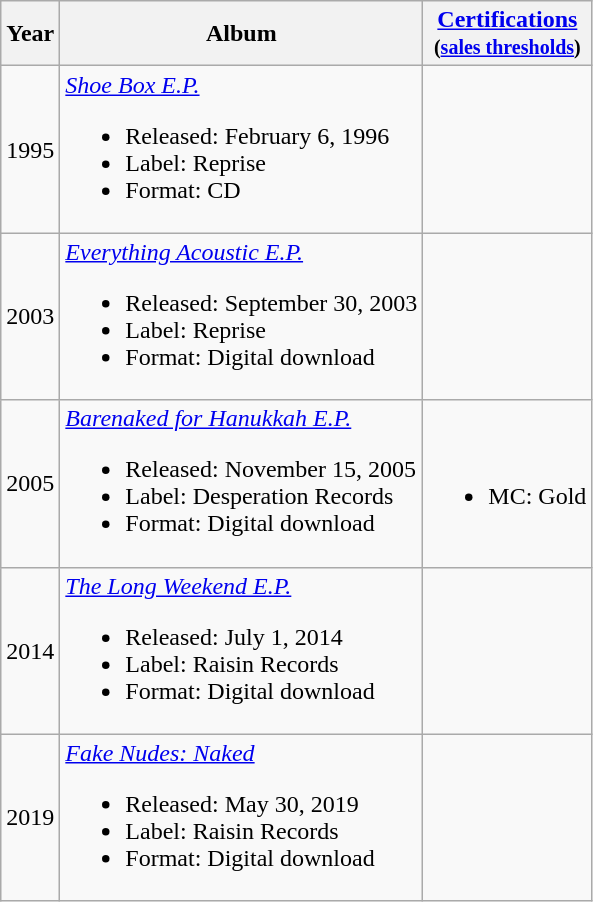<table class="wikitable">
<tr>
<th>Year</th>
<th>Album</th>
<th><a href='#'>Certifications</a><br><small>(<a href='#'>sales thresholds</a>)</small></th>
</tr>
<tr>
<td>1995</td>
<td><em><a href='#'>Shoe Box E.P.</a></em><br><ul><li>Released: February 6, 1996</li><li>Label: Reprise</li><li>Format: CD</li></ul></td>
<td></td>
</tr>
<tr>
<td>2003</td>
<td><em><a href='#'>Everything Acoustic E.P.</a></em><br><ul><li>Released: September 30, 2003</li><li>Label: Reprise</li><li>Format: Digital download</li></ul></td>
<td></td>
</tr>
<tr>
<td>2005</td>
<td><em><a href='#'>Barenaked for Hanukkah E.P.</a></em><br><ul><li>Released: November 15, 2005</li><li>Label: Desperation Records</li><li>Format: Digital download</li></ul></td>
<td><br><ul><li>MC: Gold</li></ul></td>
</tr>
<tr>
<td>2014</td>
<td><em><a href='#'>The Long Weekend E.P.</a></em><br><ul><li>Released: July 1, 2014</li><li>Label: Raisin Records</li><li>Format: Digital download</li></ul></td>
<td></td>
</tr>
<tr>
<td>2019</td>
<td><em><a href='#'>Fake Nudes: Naked</a></em><br><ul><li>Released: May 30, 2019</li><li>Label: Raisin Records</li><li>Format: Digital download</li></ul></td>
<td></td>
</tr>
</table>
